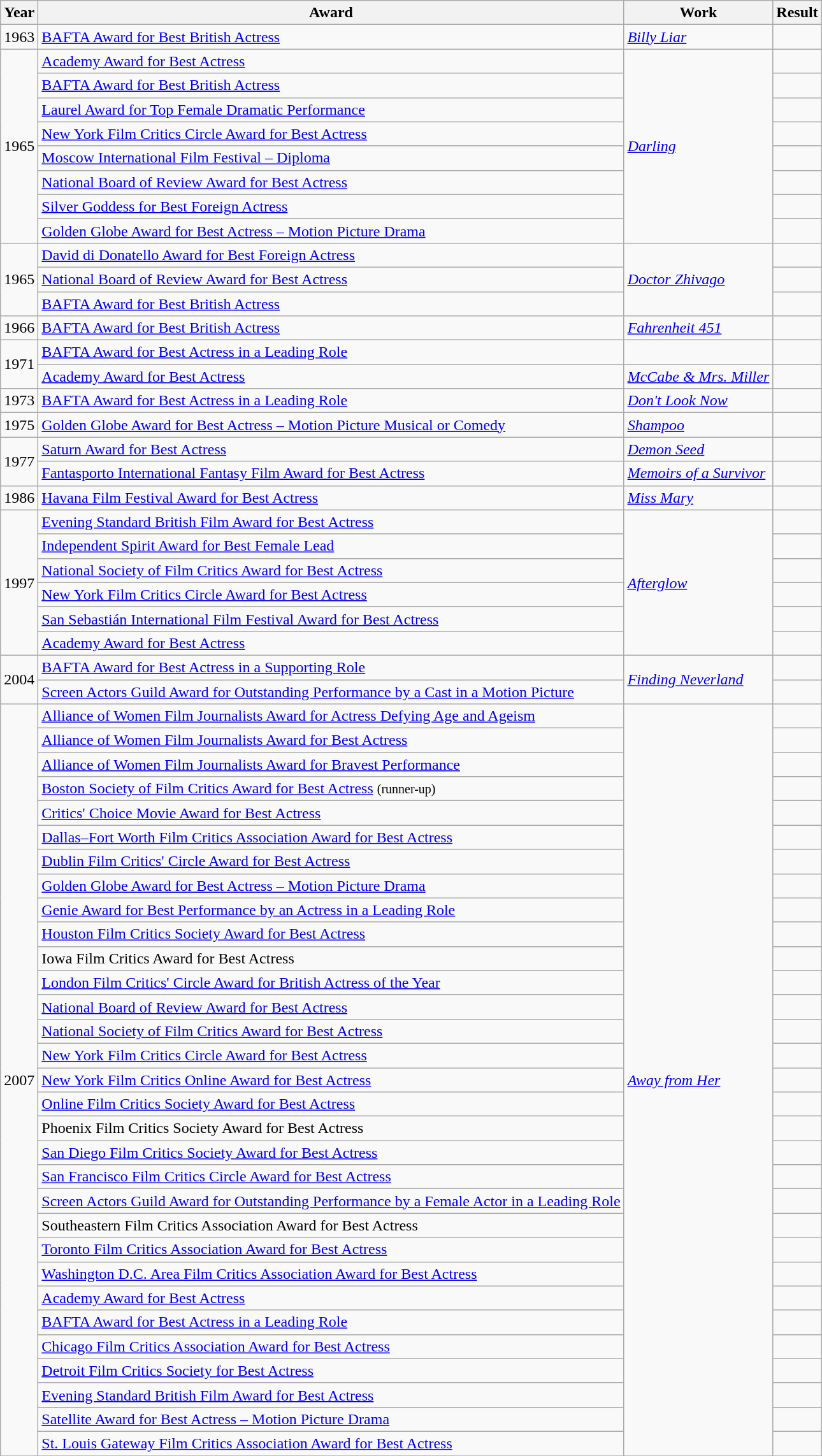<table class="wikitable unsortable">
<tr>
<th>Year</th>
<th>Award</th>
<th>Work</th>
<th>Result</th>
</tr>
<tr>
<td>1963</td>
<td><a href='#'>BAFTA Award for Best British Actress</a></td>
<td><em><a href='#'>Billy Liar</a></em></td>
<td></td>
</tr>
<tr>
<td rowspan=8>1965</td>
<td><a href='#'>Academy Award for Best Actress</a></td>
<td rowspan=8><em><a href='#'>Darling</a></em></td>
<td></td>
</tr>
<tr>
<td><a href='#'>BAFTA Award for Best British Actress</a></td>
<td></td>
</tr>
<tr>
<td><a href='#'>Laurel Award for Top Female Dramatic Performance</a></td>
<td></td>
</tr>
<tr>
<td><a href='#'>New York Film Critics Circle Award for Best Actress</a></td>
<td></td>
</tr>
<tr>
<td><a href='#'>Moscow International Film Festival – Diploma</a></td>
<td></td>
</tr>
<tr>
<td><a href='#'>National Board of Review Award for Best Actress</a></td>
<td></td>
</tr>
<tr>
<td><a href='#'>Silver Goddess for Best Foreign Actress</a></td>
<td></td>
</tr>
<tr>
<td><a href='#'>Golden Globe Award for Best Actress – Motion Picture Drama</a></td>
<td></td>
</tr>
<tr>
<td rowspan=3>1965</td>
<td><a href='#'>David di Donatello Award for Best Foreign Actress</a></td>
<td rowspan=3><em><a href='#'>Doctor Zhivago</a></em></td>
<td></td>
</tr>
<tr>
<td><a href='#'>National Board of Review Award for Best Actress</a></td>
<td></td>
</tr>
<tr>
<td><a href='#'>BAFTA Award for Best British Actress</a></td>
<td></td>
</tr>
<tr>
<td>1966</td>
<td><a href='#'>BAFTA Award for Best British Actress</a></td>
<td><em><a href='#'>Fahrenheit 451</a></em></td>
<td></td>
</tr>
<tr>
<td rowspan="2">1971</td>
<td><a href='#'>BAFTA Award for Best Actress in a Leading Role</a></td>
<td><em></em></td>
<td></td>
</tr>
<tr>
<td><a href='#'>Academy Award for Best Actress</a></td>
<td><em><a href='#'>McCabe & Mrs. Miller</a></em></td>
<td></td>
</tr>
<tr>
<td>1973</td>
<td><a href='#'>BAFTA Award for Best Actress in a Leading Role</a></td>
<td><em><a href='#'>Don't Look Now</a></em></td>
<td></td>
</tr>
<tr>
<td>1975</td>
<td><a href='#'>Golden Globe Award for Best Actress – Motion Picture Musical or Comedy</a></td>
<td><em><a href='#'>Shampoo</a></em></td>
<td></td>
</tr>
<tr>
<td rowspan=2>1977</td>
<td><a href='#'>Saturn Award for Best Actress</a></td>
<td><em><a href='#'>Demon Seed</a></em></td>
<td></td>
</tr>
<tr>
<td><a href='#'>Fantasporto International Fantasy Film Award for Best Actress</a></td>
<td><em><a href='#'>Memoirs of a Survivor</a></em></td>
<td></td>
</tr>
<tr>
<td>1986</td>
<td><a href='#'>Havana Film Festival Award for Best Actress</a></td>
<td><em><a href='#'>Miss Mary</a></em></td>
<td></td>
</tr>
<tr>
<td rowspan=6>1997</td>
<td><a href='#'>Evening Standard British Film Award for Best Actress</a></td>
<td rowspan=6><em><a href='#'>Afterglow</a></em></td>
<td></td>
</tr>
<tr>
<td><a href='#'>Independent Spirit Award for Best Female Lead</a></td>
<td></td>
</tr>
<tr>
<td><a href='#'>National Society of Film Critics Award for Best Actress</a></td>
<td></td>
</tr>
<tr>
<td><a href='#'>New York Film Critics Circle Award for Best Actress</a></td>
<td></td>
</tr>
<tr>
<td><a href='#'>San Sebastián International Film Festival Award for Best Actress</a></td>
<td></td>
</tr>
<tr>
<td><a href='#'>Academy Award for Best Actress</a></td>
<td></td>
</tr>
<tr>
<td rowspan=2>2004</td>
<td><a href='#'>BAFTA Award for Best Actress in a Supporting Role</a></td>
<td rowspan=2><em><a href='#'>Finding Neverland</a></em></td>
<td></td>
</tr>
<tr>
<td><a href='#'>Screen Actors Guild Award for Outstanding Performance by a Cast in a Motion Picture</a></td>
<td></td>
</tr>
<tr>
<td rowspan=31>2007</td>
<td><a href='#'>Alliance of Women Film Journalists Award for Actress Defying Age and Ageism</a></td>
<td rowspan=31><em><a href='#'>Away from Her</a></em></td>
<td></td>
</tr>
<tr>
<td><a href='#'>Alliance of Women Film Journalists Award for Best Actress</a></td>
<td></td>
</tr>
<tr>
<td><a href='#'>Alliance of Women Film Journalists Award for Bravest Performance</a></td>
<td></td>
</tr>
<tr>
<td><a href='#'>Boston Society of Film Critics Award for Best Actress</a> <small>(runner-up)</small></td>
<td></td>
</tr>
<tr>
<td><a href='#'>Critics' Choice Movie Award for Best Actress</a></td>
<td></td>
</tr>
<tr>
<td><a href='#'>Dallas–Fort Worth Film Critics Association Award for Best Actress</a></td>
<td></td>
</tr>
<tr>
<td><a href='#'>Dublin Film Critics' Circle Award for Best Actress</a></td>
<td></td>
</tr>
<tr>
<td><a href='#'>Golden Globe Award for Best Actress – Motion Picture Drama</a></td>
<td></td>
</tr>
<tr>
<td><a href='#'>Genie Award for Best Performance by an Actress in a Leading Role</a></td>
<td></td>
</tr>
<tr>
<td><a href='#'>Houston Film Critics Society Award for Best Actress</a></td>
<td></td>
</tr>
<tr>
<td>Iowa Film Critics Award for Best Actress</td>
<td></td>
</tr>
<tr>
<td><a href='#'>London Film Critics' Circle Award for British Actress of the Year</a></td>
<td></td>
</tr>
<tr>
<td><a href='#'>National Board of Review Award for Best Actress</a></td>
<td></td>
</tr>
<tr>
<td><a href='#'>National Society of Film Critics Award for Best Actress</a></td>
<td></td>
</tr>
<tr>
<td><a href='#'>New York Film Critics Circle Award for Best Actress</a></td>
<td></td>
</tr>
<tr>
<td><a href='#'>New York Film Critics Online Award for Best Actress</a></td>
<td></td>
</tr>
<tr>
<td><a href='#'>Online Film Critics Society Award for Best Actress</a></td>
<td></td>
</tr>
<tr>
<td>Phoenix Film Critics Society Award for Best Actress</td>
<td></td>
</tr>
<tr>
<td><a href='#'>San Diego Film Critics Society Award for Best Actress</a></td>
<td></td>
</tr>
<tr>
<td><a href='#'>San Francisco Film Critics Circle Award for Best Actress</a></td>
<td></td>
</tr>
<tr>
<td><a href='#'>Screen Actors Guild Award for Outstanding Performance by a Female Actor in a Leading Role</a></td>
<td></td>
</tr>
<tr>
<td>Southeastern Film Critics Association Award for Best Actress</td>
<td></td>
</tr>
<tr>
<td><a href='#'>Toronto Film Critics Association Award for Best Actress</a></td>
<td></td>
</tr>
<tr>
<td><a href='#'>Washington D.C. Area Film Critics Association Award for Best Actress</a></td>
<td></td>
</tr>
<tr>
<td><a href='#'>Academy Award for Best Actress</a></td>
<td></td>
</tr>
<tr>
<td><a href='#'>BAFTA Award for Best Actress in a Leading Role</a></td>
<td></td>
</tr>
<tr>
<td><a href='#'>Chicago Film Critics Association Award for Best Actress</a></td>
<td></td>
</tr>
<tr>
<td><a href='#'>Detroit Film Critics Society for Best Actress</a></td>
<td></td>
</tr>
<tr>
<td><a href='#'>Evening Standard British Film Award for Best Actress</a></td>
<td></td>
</tr>
<tr>
<td><a href='#'>Satellite Award for Best Actress – Motion Picture Drama</a></td>
<td></td>
</tr>
<tr>
<td><a href='#'>St. Louis Gateway Film Critics Association Award for Best Actress</a></td>
<td></td>
</tr>
<tr>
</tr>
</table>
